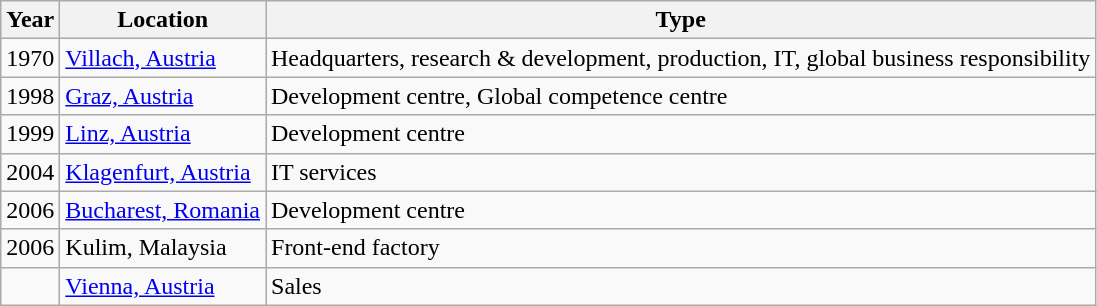<table class="wikitable">
<tr>
<th>Year</th>
<th>Location</th>
<th>Type</th>
</tr>
<tr>
<td>1970</td>
<td><a href='#'>Villach, Austria</a></td>
<td>Headquarters, research & development, production, IT, global business responsibility</td>
</tr>
<tr>
<td>1998</td>
<td><a href='#'>Graz, Austria</a></td>
<td>Development centre, Global competence centre</td>
</tr>
<tr>
<td>1999</td>
<td><a href='#'>Linz, Austria</a></td>
<td>Development centre</td>
</tr>
<tr>
<td>2004</td>
<td><a href='#'>Klagenfurt, Austria</a></td>
<td>IT services</td>
</tr>
<tr>
<td>2006</td>
<td><a href='#'>Bucharest, Romania</a></td>
<td>Development centre</td>
</tr>
<tr>
<td>2006</td>
<td>Kulim, Malaysia</td>
<td>Front-end factory</td>
</tr>
<tr>
<td></td>
<td><a href='#'>Vienna, Austria</a></td>
<td>Sales</td>
</tr>
</table>
